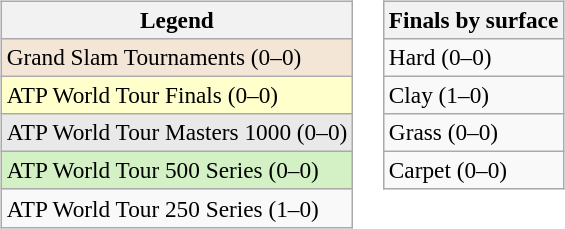<table>
<tr valign=top>
<td><br><table class=wikitable style=font-size:97%>
<tr>
<th>Legend</th>
</tr>
<tr style="background:#f3e6d7;">
<td>Grand Slam Tournaments (0–0)</td>
</tr>
<tr style="background:#ffc;">
<td>ATP World Tour Finals (0–0)</td>
</tr>
<tr style="background:#e9e9e9;">
<td>ATP World Tour Masters 1000 (0–0)</td>
</tr>
<tr style="background:#d4f1c5;">
<td>ATP World Tour 500 Series (0–0)</td>
</tr>
<tr>
<td>ATP World Tour 250 Series (1–0)</td>
</tr>
</table>
</td>
<td><br><table class=wikitable style=font-size:97%>
<tr>
<th>Finals by surface</th>
</tr>
<tr>
<td>Hard (0–0)</td>
</tr>
<tr>
<td>Clay (1–0)</td>
</tr>
<tr>
<td>Grass (0–0)</td>
</tr>
<tr>
<td>Carpet (0–0)</td>
</tr>
</table>
</td>
</tr>
</table>
